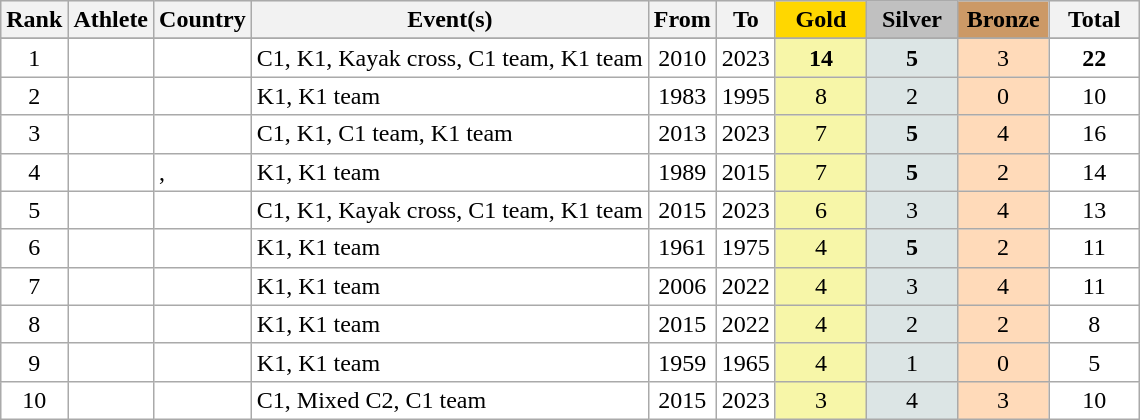<table class="wikitable plainrowheaders" style="text-align:center;">
<tr style="background-color:#EDEDED;">
<th class="hintergrundfarbe5" style="width:1em">Rank</th>
<th class="hintergrundfarbe5">Athlete</th>
<th class="hintergrundfarbe5">Country</th>
<th class="hintergrundfarbe5">Event(s)</th>
<th class="hintergrundfarbe5">From</th>
<th class="hintergrundfarbe5">To</th>
<th style="background:    gold; width:8%">Gold</th>
<th style="background:  silver; width:8%">Silver</th>
<th style="background: #CC9966; width:8%">Bronze</th>
<th class="hintergrundfarbe5" style="width:8%">Total</th>
</tr>
<tr>
</tr>
<tr align="center" bgcolor="#FFFFFF">
<td valign="center">1</td>
<td align="left"></td>
<td align="left"></td>
<td align="left">C1, K1, Kayak cross, C1 team, K1 team</td>
<td align="center">2010</td>
<td align="center">2023</td>
<td style="background:#F7F6A8;"><strong>14</strong></td>
<td style="background:#DCE5E5;"><strong>5</strong></td>
<td style="background:#FFDAB9;">3</td>
<td><strong>22</strong></td>
</tr>
<tr align="center" bgcolor="#FFFFFF">
<td valign="center">2</td>
<td align="left"></td>
<td align="left"></td>
<td align="left">K1, K1 team</td>
<td align="center">1983</td>
<td align="center">1995</td>
<td style="background:#F7F6A8;">8</td>
<td style="background:#DCE5E5;">2</td>
<td style="background:#FFDAB9;">0</td>
<td>10</td>
</tr>
<tr align="center" bgcolor="#FFFFFF">
<td valign="center">3</td>
<td align="left"></td>
<td align="left"></td>
<td align="left">C1, K1, C1 team, K1 team</td>
<td align="center">2013</td>
<td align="center">2023</td>
<td style="background:#F7F6A8;">7</td>
<td style="background:#DCE5E5;"><strong>5</strong></td>
<td style="background:#FFDAB9;">4</td>
<td>16</td>
</tr>
<tr align="center" bgcolor="#FFFFFF">
<td valign="center">4</td>
<td align="left"></td>
<td align="left">, </td>
<td align="left">K1, K1 team</td>
<td align="center">1989</td>
<td align="center">2015</td>
<td style="background:#F7F6A8;">7</td>
<td style="background:#DCE5E5;"><strong>5</strong></td>
<td style="background:#FFDAB9;">2</td>
<td>14</td>
</tr>
<tr align="center" bgcolor="#FFFFFF">
<td valign="center">5</td>
<td align="left"></td>
<td align="left"></td>
<td align="left">C1, K1, Kayak cross, C1 team, K1 team</td>
<td align="center">2015</td>
<td align="center">2023</td>
<td style="background:#F7F6A8;">6</td>
<td style="background:#DCE5E5;">3</td>
<td style="background:#FFDAB9;">4</td>
<td>13</td>
</tr>
<tr align="center" bgcolor="#FFFFFF">
<td valign="center">6</td>
<td align="left"></td>
<td align="left"></td>
<td align="left">K1, K1 team</td>
<td align="center">1961</td>
<td align="center">1975</td>
<td style="background:#F7F6A8;">4</td>
<td style="background:#DCE5E5;"><strong>5</strong></td>
<td style="background:#FFDAB9;">2</td>
<td>11</td>
</tr>
<tr align="center" bgcolor="#FFFFFF">
<td valign="center">7</td>
<td align="left"></td>
<td align="left"></td>
<td align="left">K1, K1 team</td>
<td align="center">2006</td>
<td align="center">2022</td>
<td style="background:#F7F6A8;">4</td>
<td style="background:#DCE5E5;">3</td>
<td style="background:#FFDAB9;">4</td>
<td>11</td>
</tr>
<tr align="center" bgcolor="#FFFFFF">
<td valign="center">8</td>
<td align="left"></td>
<td align="left"></td>
<td align="left">K1, K1 team</td>
<td align="center">2015</td>
<td align="center">2022</td>
<td style="background:#F7F6A8;">4</td>
<td style="background:#DCE5E5;">2</td>
<td style="background:#FFDAB9;">2</td>
<td>8</td>
</tr>
<tr align="center" bgcolor="#FFFFFF">
<td valign="center">9</td>
<td align="left"></td>
<td align="left"></td>
<td align="left">K1, K1 team</td>
<td align="center">1959</td>
<td align="center">1965</td>
<td style="background:#F7F6A8;">4</td>
<td style="background:#DCE5E5;">1</td>
<td style="background:#FFDAB9;">0</td>
<td>5</td>
</tr>
<tr align="center" bgcolor="#FFFFFF">
<td valign="center">10</td>
<td align="left"></td>
<td align="left"></td>
<td align="left">C1, Mixed C2, C1 team</td>
<td align="center">2015</td>
<td align="center">2023</td>
<td style="background:#F7F6A8;">3</td>
<td style="background:#DCE5E5;">4</td>
<td style="background:#FFDAB9;">3</td>
<td>10</td>
</tr>
</table>
